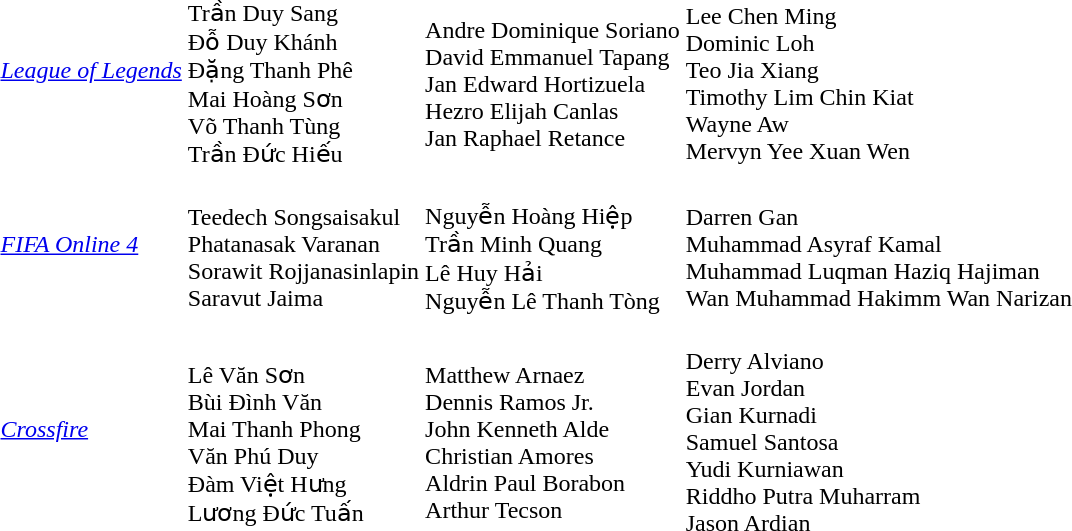<table>
<tr>
<td><em><a href='#'>League of Legends</a></em><br></td>
<td><br>Trần Duy Sang<br>Đỗ Duy Khánh<br>Đặng Thanh Phê<br>Mai Hoàng Sơn<br>Võ Thanh Tùng<br>Trần Đức Hiếu</td>
<td><br>Andre Dominique Soriano<br>David Emmanuel Tapang<br>Jan Edward Hortizuela<br>Hezro Elijah Canlas<br>Jan Raphael Retance</td>
<td><br>Lee Chen Ming<br>Dominic Loh<br>Teo Jia Xiang<br>Timothy Lim Chin Kiat<br>Wayne Aw<br>Mervyn Yee Xuan Wen</td>
</tr>
<tr>
<td><em><a href='#'>FIFA Online 4</a></em><br></td>
<td><br>Teedech Songsaisakul<br>Phatanasak Varanan<br>Sorawit Rojjanasinlapin<br>Saravut Jaima</td>
<td><br>Nguyễn Hoàng Hiệp<br>Trần Minh Quang<br>Lê Huy Hải<br>Nguyễn Lê Thanh Tòng</td>
<td><br>Darren Gan<br>Muhammad Asyraf Kamal<br>Muhammad Luqman Haziq Hajiman<br>Wan Muhammad Hakimm Wan Narizan</td>
</tr>
<tr>
<td><em><a href='#'>Crossfire</a></em><br></td>
<td><br>Lê Văn Sơn<br>Bùi Đình Văn<br>Mai Thanh Phong<br>Văn Phú Duy<br>Đàm Việt Hưng<br>Lương Đức Tuấn</td>
<td><br>Matthew Arnaez<br>Dennis Ramos Jr.<br>John Kenneth Alde<br>Christian Amores<br>Aldrin Paul Borabon<br>Arthur Tecson</td>
<td><br>Derry Alviano<br>Evan Jordan<br>Gian Kurnadi<br>Samuel Santosa<br>Yudi Kurniawan<br>Riddho Putra Muharram<br>Jason Ardian</td>
</tr>
</table>
